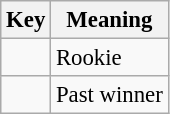<table class="wikitable" style="font-size: 95%;">
<tr>
<th>Key</th>
<th>Meaning</th>
</tr>
<tr>
<td align="center"><strong></strong></td>
<td>Rookie</td>
</tr>
<tr>
<td align="center"><strong></strong></td>
<td>Past winner</td>
</tr>
</table>
